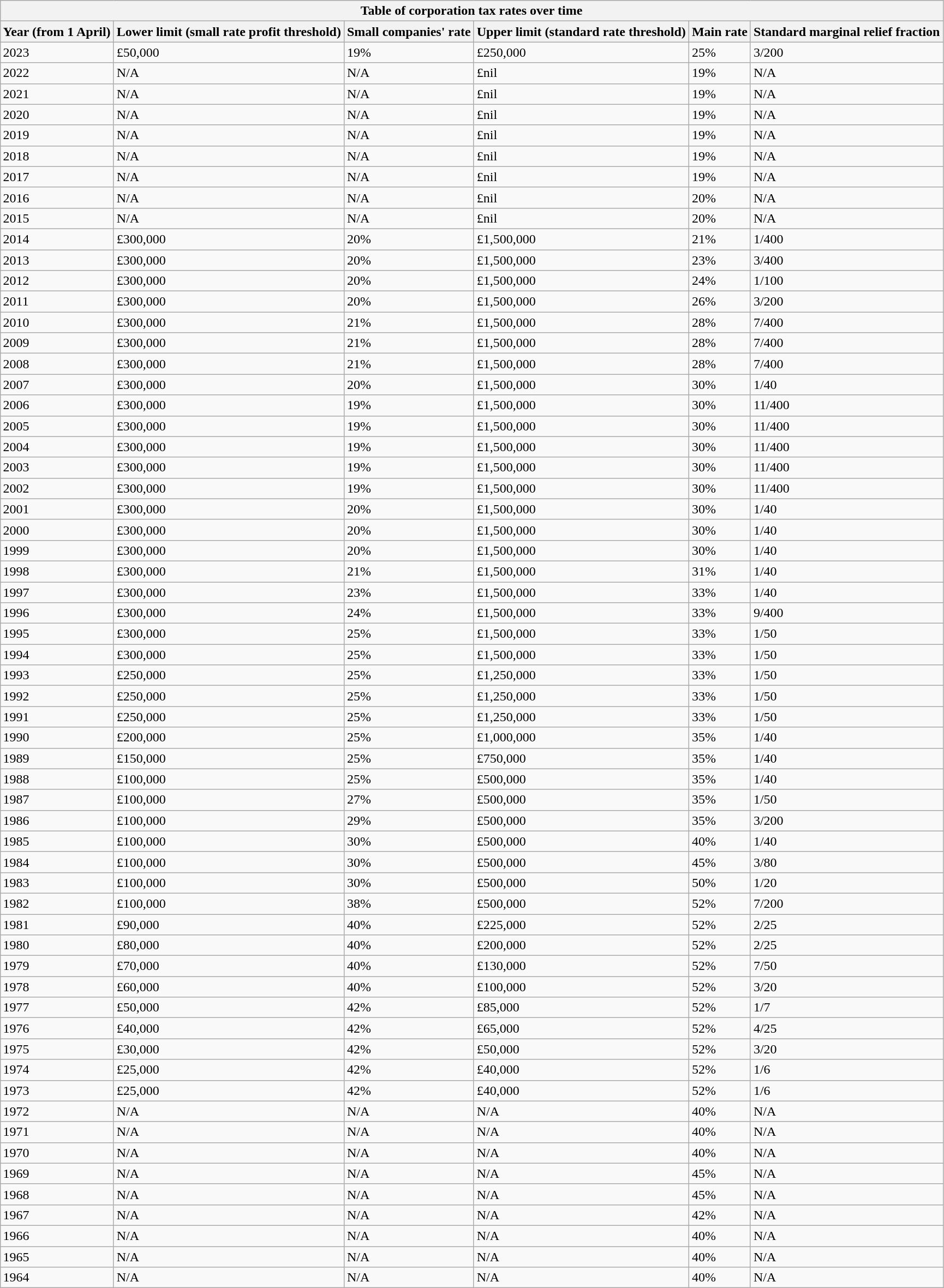<table class="wikitable sortable mw-collapsible" style="margin: 1em auto 1em auto;" style=text-align:right>
<tr bgcolor=#DDDDDD align=left>
<th colspan="6">Table of corporation tax rates over time</th>
</tr>
<tr bgcolor=#DDDDDD align=left>
<th>Year (from 1 April)</th>
<th>Lower limit (small rate profit threshold)</th>
<th>Small companies' rate</th>
<th>Upper limit (standard rate threshold)</th>
<th>Main rate</th>
<th>Standard marginal relief fraction</th>
</tr>
<tr>
<td style=text-align:left>2023</td>
<td>£50,000</td>
<td>19%</td>
<td>£250,000</td>
<td>25%</td>
<td>3/200</td>
</tr>
<tr>
<td style=text-align:left>2022</td>
<td>N/A</td>
<td>N/A</td>
<td>£nil</td>
<td>19%</td>
<td>N/A</td>
</tr>
<tr>
<td style=text-align:left>2021</td>
<td>N/A</td>
<td>N/A</td>
<td>£nil</td>
<td>19%</td>
<td>N/A</td>
</tr>
<tr>
<td style=text-align:left>2020</td>
<td>N/A</td>
<td>N/A</td>
<td>£nil</td>
<td>19%</td>
<td>N/A</td>
</tr>
<tr>
<td style=text-align:left>2019</td>
<td>N/A</td>
<td>N/A</td>
<td>£nil</td>
<td>19%</td>
<td>N/A</td>
</tr>
<tr>
<td style=text-align:left>2018</td>
<td>N/A</td>
<td>N/A</td>
<td>£nil</td>
<td>19%</td>
<td>N/A</td>
</tr>
<tr>
<td style=text-align:left>2017</td>
<td>N/A</td>
<td>N/A</td>
<td>£nil</td>
<td>19%</td>
<td>N/A</td>
</tr>
<tr>
<td style=text-align:left>2016</td>
<td>N/A</td>
<td>N/A</td>
<td>£nil</td>
<td>20%</td>
<td>N/A</td>
</tr>
<tr>
<td style=text-align:left>2015</td>
<td>N/A</td>
<td>N/A</td>
<td>£nil</td>
<td>20%</td>
<td>N/A</td>
</tr>
<tr>
<td style=text-align:left>2014</td>
<td>£300,000</td>
<td>20%</td>
<td>£1,500,000</td>
<td>21%</td>
<td>1/400</td>
</tr>
<tr>
<td style=text-align:left>2013</td>
<td>£300,000</td>
<td>20%</td>
<td>£1,500,000</td>
<td>23%</td>
<td>3/400</td>
</tr>
<tr>
<td style=text-align:left>2012</td>
<td>£300,000</td>
<td>20%</td>
<td>£1,500,000</td>
<td>24%</td>
<td>1/100</td>
</tr>
<tr>
<td style=text-align:left>2011</td>
<td>£300,000</td>
<td>20%</td>
<td>£1,500,000</td>
<td>26%</td>
<td>3/200</td>
</tr>
<tr>
<td style=text-align:left>2010</td>
<td>£300,000</td>
<td>21%</td>
<td>£1,500,000</td>
<td>28%</td>
<td>7/400</td>
</tr>
<tr>
<td style=text-align:left>2009</td>
<td>£300,000</td>
<td>21%</td>
<td>£1,500,000</td>
<td>28%</td>
<td>7/400</td>
</tr>
<tr>
<td style=text-align:left>2008</td>
<td>£300,000</td>
<td>21%</td>
<td>£1,500,000</td>
<td>28%</td>
<td>7/400</td>
</tr>
<tr>
<td style=text-align:left>2007</td>
<td>£300,000</td>
<td>20%</td>
<td>£1,500,000</td>
<td>30%</td>
<td>1/40</td>
</tr>
<tr>
<td style=text-align:left>2006</td>
<td>£300,000</td>
<td>19%</td>
<td>£1,500,000</td>
<td>30%</td>
<td>11/400</td>
</tr>
<tr>
<td style=text-align:left>2005</td>
<td>£300,000</td>
<td>19%</td>
<td>£1,500,000</td>
<td>30%</td>
<td>11/400</td>
</tr>
<tr>
<td style=text-align:left>2004</td>
<td>£300,000</td>
<td>19%</td>
<td>£1,500,000</td>
<td>30%</td>
<td>11/400</td>
</tr>
<tr>
<td style=text-align:left>2003</td>
<td>£300,000</td>
<td>19%</td>
<td>£1,500,000</td>
<td>30%</td>
<td>11/400</td>
</tr>
<tr>
<td style=text-align:left>2002</td>
<td>£300,000</td>
<td>19%</td>
<td>£1,500,000</td>
<td>30%</td>
<td>11/400</td>
</tr>
<tr>
<td style=text-align:left>2001</td>
<td>£300,000</td>
<td>20%</td>
<td>£1,500,000</td>
<td>30%</td>
<td>1/40</td>
</tr>
<tr>
<td style=text-align:left>2000</td>
<td>£300,000</td>
<td>20%</td>
<td>£1,500,000</td>
<td>30%</td>
<td>1/40</td>
</tr>
<tr>
<td style=text-align:left>1999</td>
<td>£300,000</td>
<td>20%</td>
<td>£1,500,000</td>
<td>30%</td>
<td>1/40</td>
</tr>
<tr>
<td style=text-align:left>1998</td>
<td>£300,000</td>
<td>21%</td>
<td>£1,500,000</td>
<td>31%</td>
<td>1/40</td>
</tr>
<tr>
<td style=text-align:left>1997</td>
<td>£300,000</td>
<td>23%</td>
<td>£1,500,000</td>
<td>33%</td>
<td>1/40</td>
</tr>
<tr>
<td style=text-align:left>1996</td>
<td>£300,000</td>
<td>24%</td>
<td>£1,500,000</td>
<td>33%</td>
<td>9/400</td>
</tr>
<tr>
<td style=text-align:left>1995</td>
<td>£300,000</td>
<td>25%</td>
<td>£1,500,000</td>
<td>33%</td>
<td>1/50</td>
</tr>
<tr>
<td style=text-align:left>1994</td>
<td>£300,000</td>
<td>25%</td>
<td>£1,500,000</td>
<td>33%</td>
<td>1/50</td>
</tr>
<tr>
<td style=text-align:left>1993</td>
<td>£250,000</td>
<td>25%</td>
<td>£1,250,000</td>
<td>33%</td>
<td>1/50</td>
</tr>
<tr>
<td style=text-align:left>1992</td>
<td>£250,000</td>
<td>25%</td>
<td>£1,250,000</td>
<td>33%</td>
<td>1/50</td>
</tr>
<tr>
<td style=text-align:left>1991</td>
<td>£250,000</td>
<td>25%</td>
<td>£1,250,000</td>
<td>33%</td>
<td>1/50</td>
</tr>
<tr>
<td style=text-align:left>1990</td>
<td>£200,000</td>
<td>25%</td>
<td>£1,000,000</td>
<td>35%</td>
<td>1/40</td>
</tr>
<tr>
<td style=text-align:left>1989</td>
<td>£150,000</td>
<td>25%</td>
<td>£750,000</td>
<td>35%</td>
<td>1/40</td>
</tr>
<tr>
<td style=text-align:left>1988</td>
<td>£100,000</td>
<td>25%</td>
<td>£500,000</td>
<td>35%</td>
<td>1/40</td>
</tr>
<tr>
<td style=text-align:left>1987</td>
<td>£100,000</td>
<td>27%</td>
<td>£500,000</td>
<td>35%</td>
<td>1/50</td>
</tr>
<tr>
<td style=text-align:left>1986</td>
<td>£100,000</td>
<td>29%</td>
<td>£500,000</td>
<td>35%</td>
<td>3/200</td>
</tr>
<tr>
<td style=text-align:left>1985</td>
<td>£100,000</td>
<td>30%</td>
<td>£500,000</td>
<td>40%</td>
<td>1/40</td>
</tr>
<tr>
<td style=text-align:left>1984</td>
<td>£100,000</td>
<td>30%</td>
<td>£500,000</td>
<td>45%</td>
<td>3/80</td>
</tr>
<tr>
<td style=text-align:left>1983</td>
<td>£100,000</td>
<td>30%</td>
<td>£500,000</td>
<td>50%</td>
<td>1/20</td>
</tr>
<tr>
<td style=text-align:left>1982</td>
<td>£100,000</td>
<td>38%</td>
<td>£500,000</td>
<td>52%</td>
<td>7/200</td>
</tr>
<tr>
<td style=text-align:left>1981</td>
<td>£90,000</td>
<td>40%</td>
<td>£225,000</td>
<td>52%</td>
<td>2/25</td>
</tr>
<tr>
<td style=text-align:left>1980</td>
<td>£80,000</td>
<td>40%</td>
<td>£200,000</td>
<td>52%</td>
<td>2/25</td>
</tr>
<tr>
<td style=text-align:left>1979</td>
<td>£70,000</td>
<td>40%</td>
<td>£130,000</td>
<td>52%</td>
<td>7/50</td>
</tr>
<tr>
<td style=text-align:left>1978</td>
<td>£60,000</td>
<td>40%</td>
<td>£100,000</td>
<td>52%</td>
<td>3/20</td>
</tr>
<tr>
<td style=text-align:left>1977</td>
<td>£50,000</td>
<td>42%</td>
<td>£85,000</td>
<td>52%</td>
<td>1/7</td>
</tr>
<tr>
<td style=text-align:left>1976</td>
<td>£40,000</td>
<td>42%</td>
<td>£65,000</td>
<td>52%</td>
<td>4/25</td>
</tr>
<tr>
<td style=text-align:left>1975</td>
<td>£30,000</td>
<td>42%</td>
<td>£50,000</td>
<td>52%</td>
<td>3/20</td>
</tr>
<tr>
<td style=text-align:left>1974</td>
<td>£25,000</td>
<td>42%</td>
<td>£40,000</td>
<td>52%</td>
<td>1/6</td>
</tr>
<tr>
<td style=text-align:left>1973</td>
<td>£25,000</td>
<td>42%</td>
<td>£40,000</td>
<td>52%</td>
<td>1/6</td>
</tr>
<tr>
<td style=text-align:left>1972</td>
<td>N/A</td>
<td>N/A</td>
<td>N/A</td>
<td>40%</td>
<td>N/A</td>
</tr>
<tr>
<td style=text-align:left>1971</td>
<td>N/A</td>
<td>N/A</td>
<td>N/A</td>
<td>40%</td>
<td>N/A</td>
</tr>
<tr>
<td style=text-align:left>1970</td>
<td>N/A</td>
<td>N/A</td>
<td>N/A</td>
<td>40%</td>
<td>N/A</td>
</tr>
<tr>
<td style=text-align:left>1969</td>
<td>N/A</td>
<td>N/A</td>
<td>N/A</td>
<td>45%</td>
<td>N/A</td>
</tr>
<tr>
<td style=text-align:left>1968</td>
<td>N/A</td>
<td>N/A</td>
<td>N/A</td>
<td>45%</td>
<td>N/A</td>
</tr>
<tr>
<td style=text-align:left>1967</td>
<td>N/A</td>
<td>N/A</td>
<td>N/A</td>
<td>42%</td>
<td>N/A</td>
</tr>
<tr>
<td style=text-align:left>1966</td>
<td>N/A</td>
<td>N/A</td>
<td>N/A</td>
<td>40%</td>
<td>N/A</td>
</tr>
<tr>
<td style=text-align:left>1965</td>
<td>N/A</td>
<td>N/A</td>
<td>N/A</td>
<td>40%</td>
<td>N/A</td>
</tr>
<tr>
<td style=text-align:left>1964</td>
<td>N/A</td>
<td>N/A</td>
<td>N/A</td>
<td>40%</td>
<td>N/A</td>
</tr>
</table>
